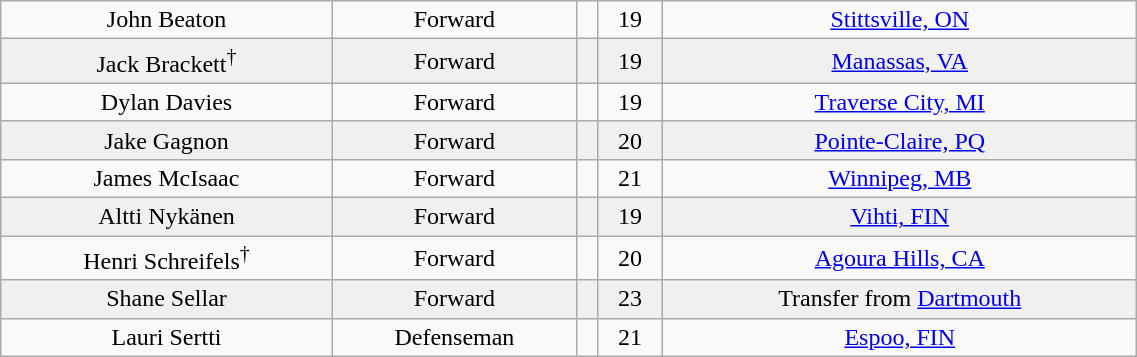<table class="wikitable" width="60%">
<tr align="center" bgcolor="">
<td>John Beaton</td>
<td>Forward</td>
<td></td>
<td>19</td>
<td><a href='#'>Stittsville, ON</a></td>
</tr>
<tr align="center" bgcolor="f0f0f0">
<td>Jack Brackett<sup>†</sup></td>
<td>Forward</td>
<td></td>
<td>19</td>
<td><a href='#'>Manassas, VA</a></td>
</tr>
<tr align="center" bgcolor="">
<td>Dylan Davies</td>
<td>Forward</td>
<td></td>
<td>19</td>
<td><a href='#'>Traverse City, MI</a></td>
</tr>
<tr align="center" bgcolor="f0f0f0">
<td>Jake Gagnon</td>
<td>Forward</td>
<td></td>
<td>20</td>
<td><a href='#'>Pointe-Claire, PQ</a></td>
</tr>
<tr align="center" bgcolor="">
<td>James McIsaac</td>
<td>Forward</td>
<td></td>
<td>21</td>
<td><a href='#'>Winnipeg, MB</a></td>
</tr>
<tr align="center" bgcolor="f0f0f0">
<td>Altti Nykänen</td>
<td>Forward</td>
<td></td>
<td>19</td>
<td><a href='#'>Vihti, FIN</a></td>
</tr>
<tr align="center" bgcolor="">
<td>Henri Schreifels<sup>†</sup></td>
<td>Forward</td>
<td></td>
<td>20</td>
<td><a href='#'>Agoura Hills, CA</a></td>
</tr>
<tr align="center" bgcolor="f0f0f0">
<td>Shane Sellar</td>
<td>Forward</td>
<td></td>
<td>23</td>
<td>Transfer from <a href='#'>Dartmouth</a></td>
</tr>
<tr align="center" bgcolor="">
<td>Lauri Sertti</td>
<td>Defenseman</td>
<td></td>
<td>21</td>
<td><a href='#'>Espoo, FIN</a></td>
</tr>
</table>
